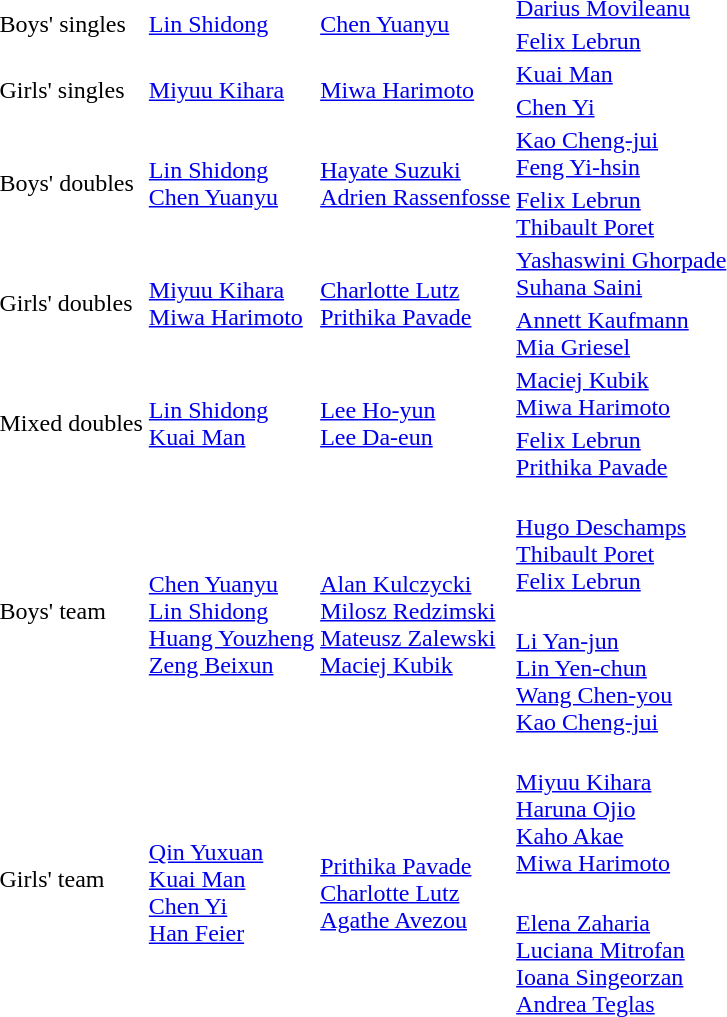<table>
<tr>
<td rowspan=2>Boys' singles</td>
<td rowspan=2> <a href='#'>Lin Shidong</a></td>
<td rowspan=2> <a href='#'>Chen Yuanyu</a></td>
<td> <a href='#'>Darius Movileanu</a></td>
</tr>
<tr>
<td> <a href='#'>Felix Lebrun</a></td>
</tr>
<tr>
<td rowspan=2>Girls' singles</td>
<td rowspan=2> <a href='#'>Miyuu Kihara</a></td>
<td rowspan=2> <a href='#'>Miwa Harimoto</a></td>
<td> <a href='#'>Kuai Man</a></td>
</tr>
<tr>
<td> <a href='#'>Chen Yi</a></td>
</tr>
<tr>
<td rowspan=2>Boys' doubles</td>
<td rowspan=2> <a href='#'>Lin Shidong</a><br> <a href='#'>Chen Yuanyu</a></td>
<td rowspan=2> <a href='#'>Hayate Suzuki</a><br> <a href='#'>Adrien Rassenfosse</a></td>
<td> <a href='#'>Kao Cheng-jui</a><br> <a href='#'>Feng Yi-hsin</a></td>
</tr>
<tr>
<td> <a href='#'>Felix Lebrun</a><br> <a href='#'>Thibault Poret</a></td>
</tr>
<tr>
<td rowspan=2>Girls' doubles</td>
<td rowspan=2> <a href='#'>Miyuu Kihara</a><br> <a href='#'>Miwa Harimoto</a></td>
<td rowspan=2> <a href='#'>Charlotte Lutz</a><br> <a href='#'>Prithika Pavade</a></td>
<td> <a href='#'>Yashaswini Ghorpade</a><br> <a href='#'>Suhana Saini</a></td>
</tr>
<tr>
<td> <a href='#'>Annett Kaufmann</a><br> <a href='#'>Mia Griesel</a></td>
</tr>
<tr>
<td rowspan=2>Mixed doubles</td>
<td rowspan=2> <a href='#'>Lin Shidong</a><br> <a href='#'>Kuai Man</a></td>
<td rowspan=2> <a href='#'>Lee Ho-yun</a><br> <a href='#'>Lee Da-eun</a></td>
<td> <a href='#'>Maciej Kubik</a><br> <a href='#'>Miwa Harimoto</a></td>
</tr>
<tr>
<td> <a href='#'>Felix Lebrun</a><br> <a href='#'>Prithika Pavade</a></td>
</tr>
<tr>
<td rowspan=2>Boys' team</td>
<td rowspan=2><br><a href='#'>Chen Yuanyu</a><br><a href='#'>Lin Shidong</a><br><a href='#'>Huang Youzheng</a><br><a href='#'>Zeng Beixun</a></td>
<td rowspan=2><br><a href='#'>Alan Kulczycki</a><br><a href='#'>Milosz Redzimski</a><br><a href='#'>Mateusz Zalewski</a><br><a href='#'>Maciej Kubik</a></td>
<td><br><a href='#'>Hugo Deschamps</a><br><a href='#'>Thibault Poret</a><br><a href='#'>Felix Lebrun</a></td>
</tr>
<tr>
<td><br><a href='#'>Li Yan-jun</a><br><a href='#'>Lin Yen-chun</a><br><a href='#'>Wang Chen-you</a><br><a href='#'>Kao Cheng-jui</a></td>
</tr>
<tr>
<td rowspan=2>Girls' team</td>
<td rowspan=2><br><a href='#'>Qin Yuxuan</a><br><a href='#'>Kuai Man</a><br><a href='#'>Chen Yi</a><br><a href='#'>Han Feier</a></td>
<td rowspan=2><br><a href='#'>Prithika Pavade</a><br><a href='#'>Charlotte Lutz</a><br><a href='#'>Agathe Avezou</a></td>
<td><br><a href='#'>Miyuu Kihara</a><br><a href='#'>Haruna Ojio</a><br><a href='#'>Kaho Akae</a><br><a href='#'>Miwa Harimoto</a></td>
</tr>
<tr>
<td><br><a href='#'>Elena Zaharia</a><br><a href='#'>Luciana Mitrofan</a><br><a href='#'>Ioana Singeorzan</a><br><a href='#'>Andrea Teglas</a></td>
</tr>
</table>
